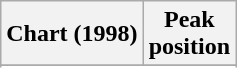<table class="wikitable sortable plainrowheaders" style="text-align:center">
<tr>
<th>Chart (1998)</th>
<th>Peak<br>position</th>
</tr>
<tr>
</tr>
<tr>
</tr>
<tr>
</tr>
<tr>
</tr>
<tr>
</tr>
<tr>
</tr>
<tr>
</tr>
<tr>
</tr>
</table>
